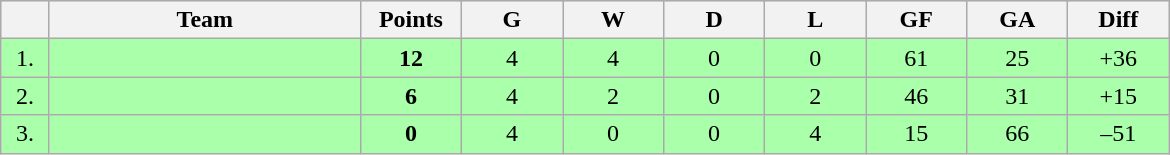<table class=wikitable style="text-align:center">
<tr bgcolor="#DCDCDC">
<th width="25"></th>
<th width="200">Team</th>
<th width="60">Points</th>
<th width="60">G</th>
<th width="60">W</th>
<th width="60">D</th>
<th width="60">L</th>
<th width="60">GF</th>
<th width="60">GA</th>
<th width="60">Diff</th>
</tr>
<tr bgcolor=#AAFFAA>
<td>1.</td>
<td align=left></td>
<td><strong>12</strong></td>
<td>4</td>
<td>4</td>
<td>0</td>
<td>0</td>
<td>61</td>
<td>25</td>
<td>+36</td>
</tr>
<tr bgcolor=#AAFFAA>
<td>2.</td>
<td align=left></td>
<td><strong>6</strong></td>
<td>4</td>
<td>2</td>
<td>0</td>
<td>2</td>
<td>46</td>
<td>31</td>
<td>+15</td>
</tr>
<tr bgcolor=#AAFFAA>
<td>3.</td>
<td align=left></td>
<td><strong>0</strong></td>
<td>4</td>
<td>0</td>
<td>0</td>
<td>4</td>
<td>15</td>
<td>66</td>
<td>–51</td>
</tr>
</table>
